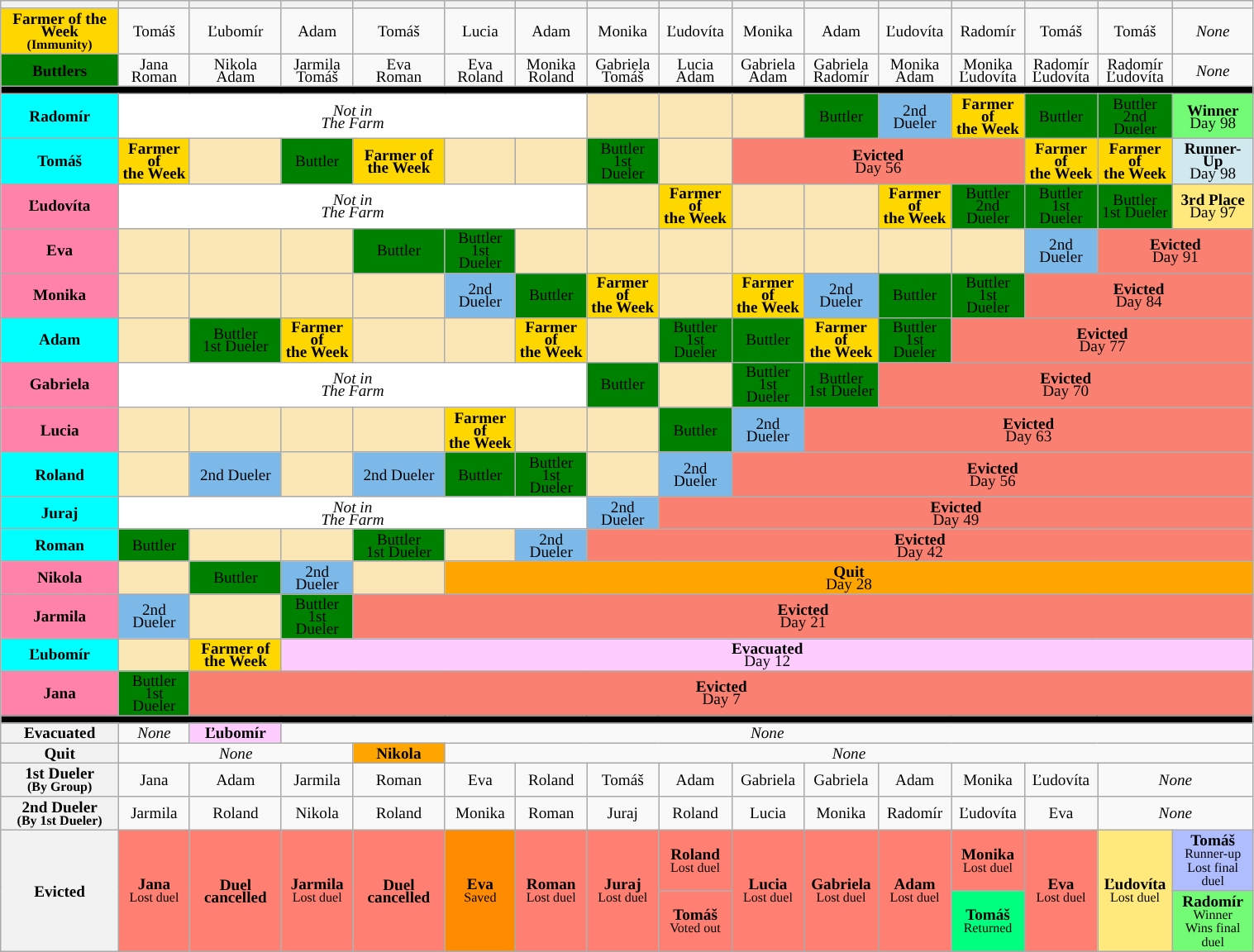<table class="wikitable" style="text-align:center; width:80%; font-size:80%; line-height:10px">
<tr>
<th></th>
<th></th>
<th></th>
<th></th>
<th></th>
<th></th>
<th></th>
<th></th>
<th></th>
<th></th>
<th></th>
<th></th>
<th></th>
<th></th>
<th></th>
<th></th>
</tr>
<tr>
<th style="background:gold;" colspan=1>Farmer of the Week<br><small>(Immunity)</small></th>
<td>Tomáš</td>
<td>Ľubomír</td>
<td>Adam</td>
<td>Tomáš</td>
<td>Lucia</td>
<td>Adam</td>
<td>Monika</td>
<td>Ľudovíta</td>
<td>Monika</td>
<td>Adam</td>
<td>Ľudovíta</td>
<td>Radomír</td>
<td>Tomáš</td>
<td>Tomáš</td>
<td><em>None</em></td>
</tr>
<tr>
<th style="background:#008000;">Buttlers</th>
<td>Jana<br>Roman</td>
<td>Nikola<br>Adam</td>
<td>Jarmila<br>Tomáš</td>
<td>Eva<br>Roman</td>
<td>Eva<br>Roland</td>
<td>Monika<br>Roland</td>
<td>Gabriela<br>Tomáš</td>
<td>Lucia<br>Adam</td>
<td>Gabriela<br>Adam</td>
<td>Gabriela<br>Radomír</td>
<td>Monika<br>Adam</td>
<td>Monika<br>Ľudovíta</td>
<td>Radomír<br>Ľudovíta</td>
<td>Radomír<br>Ľudovíta</td>
<td><em>None</em></td>
</tr>
<tr>
<th style="background:#000000;" colspan="16"></th>
</tr>
<tr>
<th style="background:cyan;">Radomír</th>
<td style="background:#FFFFFF; text-align:center;" colspan=6><em>Not in<br>The Farm</em></td>
<td style="background:#FAE7B5;"></td>
<td style="background:#FAE7B5;"></td>
<td style="background:#FAE7B5;"></td>
<td style="background:#008000;">Buttler</td>
<td style="background:#7CB9E8;">2nd Dueler</td>
<td style="background:gold;"><strong>Farmer of<br>the Week</strong></td>
<td style="background:#008000;">Buttler</td>
<td style="background:#008000;">Buttler<br>2nd Dueler</td>
<td style="background:#73FB76" colspan=2><strong>Winner</strong> <br> Day 98</td>
</tr>
<tr>
<th style="background:cyan;">Tomáš</th>
<td style="background:gold;"><strong>Farmer of<br>the Week</strong></td>
<td style="background:#FAE7B5;"></td>
<td style="background:#008000;">Buttler</td>
<td style="background:gold;"><strong>Farmer of<br>the Week</strong></td>
<td style="background:#FAE7B5;"></td>
<td style="background:#FAE7B5;"></td>
<td style="background:#008000;">Buttler<br>1st Dueler</td>
<td style="background:#FAE7B5;"></td>
<td colspan=4 style="background:salmon;"><strong>Evicted</strong> <br> Day 56</td>
<td style="background:gold;"><strong>Farmer of<br>the Week</strong></td>
<td style="background:gold;"><strong>Farmer of<br>the Week</strong></td>
<td style="background:#D1E8EF" colspan=2><strong>Runner-Up</strong> <br> Day 98</td>
</tr>
<tr>
<th style="background:#FF82AB;">Ľudovíta</th>
<td style="background:#FFFFFF; text-align:center;" colspan=6><em>Not in<br>The Farm</em></td>
<td style="background:#FAE7B5;"></td>
<td style="background:gold;"><strong>Farmer of<br>the Week</strong></td>
<td style="background:#FAE7B5;"></td>
<td style="background:#FAE7B5;"></td>
<td style="background:gold;"><strong>Farmer of<br>the Week</strong></td>
<td style="background:#008000;">Buttler<br>2nd Dueler</td>
<td style="background:#008000;">Buttler<br>1st Dueler</td>
<td style="background:#008000;">Buttler<br>1st Dueler</td>
<td style="background:#FFE87C" colspan=2><strong>3rd Place</strong> <br> Day 97</td>
</tr>
<tr>
<th style="background:#FF82AB;">Eva</th>
<td style="background:#FAE7B5;"></td>
<td style="background:#FAE7B5;"></td>
<td style="background:#FAE7B5;"></td>
<td style="background:#008000;">Buttler</td>
<td style="background:#008000;">Buttler<br>1st Dueler</td>
<td style="background:#FAE7B5;"></td>
<td style="background:#FAE7B5;"></td>
<td style="background:#FAE7B5;"></td>
<td style="background:#FAE7B5;"></td>
<td style="background:#FAE7B5;"></td>
<td style="background:#FAE7B5;"></td>
<td style="background:#FAE7B5;"></td>
<td style="background:#7CB9E8;">2nd Dueler</td>
<td colspan=16 style="background:salmon;"><strong>Evicted</strong> <br> Day 91</td>
</tr>
<tr>
<th style="background:#FF82AB;">Monika</th>
<td style="background:#FAE7B5;"></td>
<td style="background:#FAE7B5;"></td>
<td style="background:#FAE7B5;"></td>
<td style="background:#FAE7B5;"></td>
<td style="background:#7CB9E8;">2nd Dueler</td>
<td style="background:#008000;">Buttler</td>
<td style="background:gold;"><strong>Farmer of<br>the Week</strong></td>
<td style="background:#FAE7B5;"></td>
<td style="background:gold;"><strong>Farmer of<br>the Week</strong></td>
<td style="background:#7CB9E8;">2nd Dueler</td>
<td style="background:#008000;">Buttler</td>
<td style="background:#008000;">Buttler<br>1st Dueler</td>
<td colspan=16 style="background:salmon;"><strong>Evicted</strong> <br> Day 84</td>
</tr>
<tr>
<th style="background:cyan;">Adam</th>
<td style="background:#FAE7B5;"></td>
<td style="background:#008000;">Buttler<br>1st Dueler</td>
<td style="background:gold;"><strong>Farmer of<br>the Week</strong></td>
<td style="background:#FAE7B5;"></td>
<td style="background:#FAE7B5;"></td>
<td style="background:gold;"><strong>Farmer of<br>the Week</strong></td>
<td style="background:#FAE7B5;"></td>
<td style="background:#008000;">Buttler<br>1st Dueler</td>
<td style="background:#008000;">Buttler</td>
<td style="background:gold;"><strong>Farmer of<br>the Week</strong></td>
<td style="background:#008000;">Buttler<br>1st Dueler</td>
<td colspan=16 style="background:salmon;"><strong>Evicted</strong> <br> Day 77</td>
</tr>
<tr>
<th style="background:#FF82AB;">Gabriela</th>
<td style="background:#FFFFFF; text-align:center;" colspan=6><em>Not in<br>The Farm</em></td>
<td style="background:#008000;">Buttler</td>
<td style="background:#FAE7B5;"></td>
<td style="background:#008000;">Buttler<br>1st Dueler</td>
<td style="background:#008000;">Buttler<br>1st Dueler</td>
<td colspan=16 style="background:salmon;"><strong>Evicted</strong> <br> Day 70</td>
</tr>
<tr>
<th style="background:#FF82AB;">Lucia</th>
<td style="background:#FAE7B5;"></td>
<td style="background:#FAE7B5;"></td>
<td style="background:#FAE7B5;"></td>
<td style="background:#FAE7B5;"></td>
<td style="background:gold;"><strong>Farmer of<br>the Week</strong></td>
<td style="background:#FAE7B5;"></td>
<td style="background:#FAE7B5;"></td>
<td style="background:#008000;">Buttler</td>
<td style="background:#7CB9E8;">2nd Dueler</td>
<td colspan=16 style="background:salmon;"><strong>Evicted</strong> <br> Day 63</td>
</tr>
<tr>
<th style="background:cyan;">Roland</th>
<td style="background:#FAE7B5;"></td>
<td style="background:#7CB9E8;">2nd Dueler</td>
<td style="background:#FAE7B5;"></td>
<td style="background:#7CB9E8;">2nd Dueler</td>
<td style="background:#008000;">Buttler</td>
<td style="background:#008000;">Buttler<br>1st Dueler</td>
<td style="background:#FAE7B5;"></td>
<td style="background:#7CB9E8;">2nd Dueler</td>
<td colspan=16 style="background:salmon;"><strong>Evicted</strong> <br> Day 56</td>
</tr>
<tr>
<th style="background:cyan;">Juraj</th>
<td style="background:#FFFFFF; text-align:center;" colspan=6><em>Not in<br>The Farm</em></td>
<td style="background:#7CB9E8;">2nd Dueler</td>
<td colspan=16 style="background:salmon;"><strong>Evicted</strong> <br> Day 49</td>
</tr>
<tr>
<th style="background:cyan;">Roman</th>
<td style="background:#008000;">Buttler</td>
<td style="background:#FAE7B5;"></td>
<td style="background:#FAE7B5;"></td>
<td style="background:#008000;">Buttler<br>1st Dueler</td>
<td style="background:#FAE7B5;"></td>
<td style="background:#7CB9E8;">2nd Dueler</td>
<td colspan=16 style="background:salmon;"><strong>Evicted</strong> <br> Day 42</td>
</tr>
<tr>
<th style="background:#FF82AB;">Nikola</th>
<td style="background:#FAE7B5;"></td>
<td style="background:#008000;">Buttler</td>
<td style="background:#7CB9E8;">2nd Dueler</td>
<td style="background:#FAE7B5;"></td>
<td style="background:#FFA500; text-align:center;" colspan=14><strong>Quit</strong> <br> Day 28</td>
</tr>
<tr>
<th style="background:#FF82AB;">Jarmila</th>
<td style="background:#7CB9E8;">2nd Dueler</td>
<td style="background:#FAE7B5;"></td>
<td style="background:#008000;">Buttler<br>1st Dueler</td>
<td colspan=16 style="background:salmon;"><strong>Evicted</strong> <br> Day 21</td>
</tr>
<tr>
<th style="background:cyan;">Ľubomír</th>
<td style="background:#FAE7B5;"></td>
<td style="background:gold;"><strong>Farmer of<br>the Week</strong></td>
<td style="background:#fcf; text-align:center;" colspan=16><strong>Evacuated</strong> <br> Day 12</td>
</tr>
<tr>
<th style="background:#FF82AB;">Jana</th>
<td style="background:#008000;">Buttler<br>1st Dueler</td>
<td colspan=16 style="background:salmon;"><strong>Evicted</strong> <br> Day 7</td>
</tr>
<tr>
<th style="background:#000000;" colspan="17"></th>
</tr>
<tr>
<th>Evacuated</th>
<td colspan="1"><em>None</em></td>
<td style="background:#fcf;"><strong>Ľubomír</strong></td>
<td colspan="16"><em>None</em></td>
</tr>
<tr>
<th>Quit</th>
<td colspan="3"><em>None</em></td>
<td style="background:#FFA500;"><strong>Nikola</strong></td>
<td colspan="14"><em>None</em></td>
</tr>
<tr>
<th>1st Dueler<br><small>(By Group)</small></th>
<td>Jana</td>
<td>Adam</td>
<td>Jarmila</td>
<td>Roman</td>
<td>Eva</td>
<td>Roland</td>
<td>Tomáš</td>
<td>Adam</td>
<td>Gabriela</td>
<td>Gabriela</td>
<td>Adam</td>
<td>Monika</td>
<td>Ľudovíta</td>
<td colspan=3><em>None</em></td>
</tr>
<tr>
<th>2nd Dueler<br><small>(By 1st Dueler)</small></th>
<td>Jarmila</td>
<td>Roland</td>
<td>Nikola</td>
<td>Roland</td>
<td>Monika</td>
<td>Roman</td>
<td>Juraj</td>
<td>Roland</td>
<td>Lucia</td>
<td>Monika</td>
<td>Radomír</td>
<td>Ľudovíta</td>
<td>Eva</td>
<td colspan=3><em>None</em></td>
</tr>
<tr>
<th rowspan="2">Evicted</th>
<td rowspan="2" style="background:#FF8072"><strong>Jana</strong><br><small>Lost duel</small></td>
<td rowspan="2" style="background:#FF8072"><strong>Duel cancelled</strong></td>
<td rowspan="2" style="background:#FF8072"><strong>Jarmila</strong><br><small>Lost duel</small></td>
<td rowspan="2" style="background:#FF8072"><strong>Duel cancelled</strong></td>
<td rowspan="2" style="background:#FF8C00"><strong>Eva</strong><br><small>Saved</small></td>
<td rowspan="2" style="background:#FF8072"><strong>Roman</strong><br><small>Lost duel</small></td>
<td rowspan="2" style="background:#FF8072"><strong>Juraj</strong><br><small>Lost duel</small></td>
<td style="background:#FF8072"><strong>Roland</strong><br><small>Lost duel</small></td>
<td rowspan="2" style="background:#FF8072"><strong>Lucia</strong><br><small>Lost duel</small></td>
<td rowspan="2" style="background:#FF8072"><strong>Gabriela</strong><br><small>Lost duel</small></td>
<td rowspan="2" style="background:#FF8072"><strong>Adam</strong><br><small>Lost duel</small></td>
<td style="background:#FF8072"><strong>Monika</strong><br><small>Lost duel</small></td>
<td rowspan="2" style="background:#FF8072"><strong>Eva</strong><br><small>Lost duel</small></td>
<td rowspan="2" style="background:#FFE87C"><strong>Ľudovíta</strong><br><small>Lost duel</small></td>
<td style="background:#afbdff"><strong>Tomáš</strong><br><small>Runner-up<br>Lost final duel</small></td>
</tr>
<tr>
<td style="background:#FF8072"><strong>Tomáš</strong><br><small>Voted out</small></td>
<td style="background:#00FF7F"><strong>Tomáš</strong><br><small>Returned</small></td>
<td style="background:#73FB76"><strong>Radomír</strong><br><small>Winner<br>Wins final duel</small></td>
</tr>
</table>
